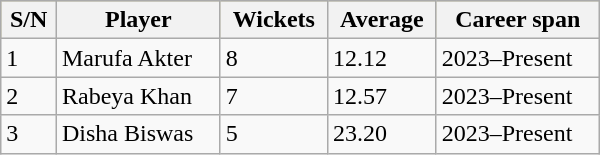<table class="wikitable"  style="width: 400px;">
<tr bgcolor=#bdb76b>
<th>S/N</th>
<th>Player</th>
<th>Wickets</th>
<th>Average</th>
<th>Career span</th>
</tr>
<tr>
<td>1</td>
<td>Marufa Akter</td>
<td>8</td>
<td>12.12</td>
<td>2023–Present</td>
</tr>
<tr>
<td>2</td>
<td>Rabeya Khan</td>
<td>7</td>
<td>12.57</td>
<td>2023–Present</td>
</tr>
<tr>
<td>3</td>
<td>Disha Biswas</td>
<td>5</td>
<td>23.20</td>
<td>2023–Present</td>
</tr>
</table>
